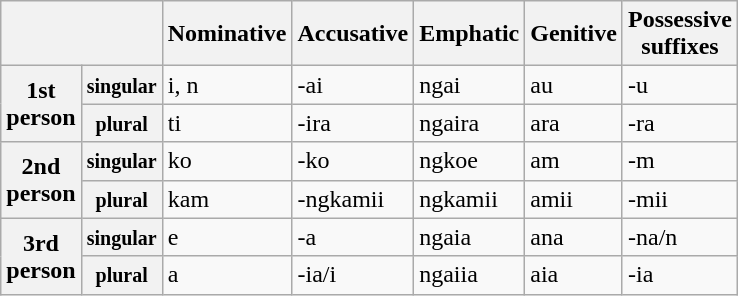<table class="wikitable">
<tr>
<th colspan="2"></th>
<th>Nominative</th>
<th>Accusative</th>
<th>Emphatic</th>
<th>Genitive</th>
<th>Possessive<br>suffixes</th>
</tr>
<tr>
<th rowspan="2">1st<br>person</th>
<th><small>singular</small></th>
<td>i, n</td>
<td>-ai</td>
<td>ngai</td>
<td>au</td>
<td>-u</td>
</tr>
<tr>
<th><small>plural</small></th>
<td>ti</td>
<td>-ira</td>
<td>ngaira</td>
<td>ara</td>
<td>-ra</td>
</tr>
<tr>
<th rowspan="2">2nd<br>person</th>
<th><small>singular</small></th>
<td>ko</td>
<td>-ko</td>
<td>ngkoe</td>
<td>am</td>
<td>-m</td>
</tr>
<tr>
<th><small>plural</small></th>
<td>kam</td>
<td>-ngkamii</td>
<td>ngkamii</td>
<td>amii</td>
<td>-mii</td>
</tr>
<tr>
<th rowspan="2">3rd<br>person</th>
<th><small>singular</small></th>
<td>e</td>
<td>-a</td>
<td>ngaia</td>
<td>ana</td>
<td>-na/n</td>
</tr>
<tr>
<th><small>plural</small></th>
<td>a</td>
<td>-ia/i</td>
<td>ngaiia</td>
<td>aia</td>
<td>-ia</td>
</tr>
</table>
